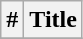<table class="wikitable">
<tr>
<th>#</th>
<th>Title</th>
</tr>
<tr>
</tr>
</table>
